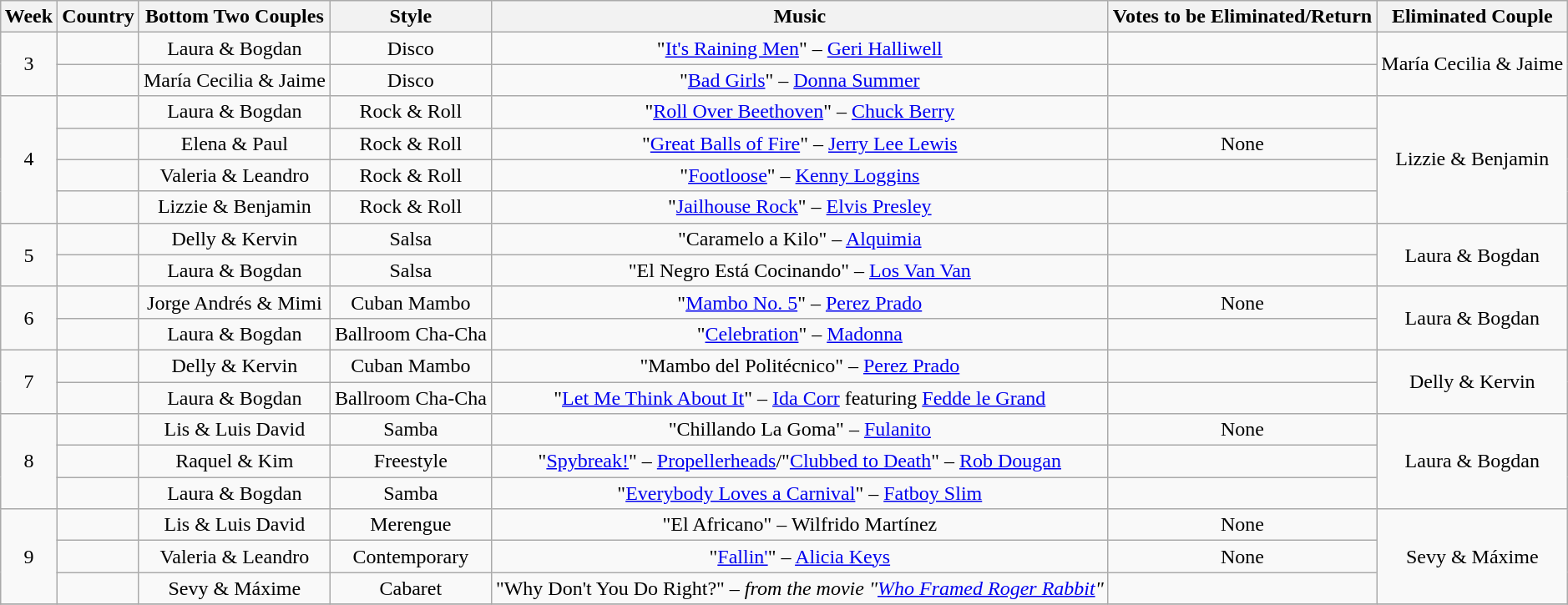<table class="wikitable" style="margin:auto; text-align:center">
<tr>
<th>Week</th>
<th>Country</th>
<th>Bottom Two Couples</th>
<th>Style</th>
<th>Music</th>
<th>Votes to be Eliminated/Return </th>
<th>Eliminated Couple</th>
</tr>
<tr>
<td rowspan=2>3</td>
<td></td>
<td>Laura & Bogdan</td>
<td>Disco</td>
<td>"<a href='#'>It's Raining Men</a>" – <a href='#'>Geri Halliwell</a></td>
<td></td>
<td rowspan=2>María Cecilia & Jaime</td>
</tr>
<tr>
<td></td>
<td>María Cecilia & Jaime</td>
<td>Disco</td>
<td>"<a href='#'>Bad Girls</a>" – <a href='#'>Donna Summer</a></td>
<td>      </td>
</tr>
<tr>
<td rowspan=4>4</td>
<td></td>
<td>Laura & Bogdan</td>
<td>Rock & Roll</td>
<td>"<a href='#'>Roll Over Beethoven</a>" – <a href='#'>Chuck Berry</a></td>
<td></td>
<td rowspan=4>Lizzie & Benjamin</td>
</tr>
<tr>
<td></td>
<td>Elena & Paul</td>
<td>Rock & Roll</td>
<td>"<a href='#'>Great Balls of Fire</a>" – <a href='#'>Jerry Lee Lewis</a></td>
<td>None</td>
</tr>
<tr>
<td></td>
<td>Valeria & Leandro</td>
<td>Rock & Roll</td>
<td>"<a href='#'>Footloose</a>" – <a href='#'>Kenny Loggins</a></td>
<td></td>
</tr>
<tr>
<td></td>
<td>Lizzie & Benjamin</td>
<td>Rock & Roll</td>
<td>"<a href='#'>Jailhouse Rock</a>" – <a href='#'>Elvis Presley</a></td>
<td>    </td>
</tr>
<tr>
<td rowspan=2>5</td>
<td></td>
<td>Delly & Kervin</td>
<td>Salsa</td>
<td>"Caramelo a Kilo" – <a href='#'>Alquimia</a></td>
<td>  </td>
<td rowspan=2>Laura & Bogdan</td>
</tr>
<tr>
<td></td>
<td>Laura & Bogdan</td>
<td>Salsa</td>
<td>"El Negro Está Cocinando" – <a href='#'>Los Van Van</a></td>
<td>    </td>
</tr>
<tr>
<td rowspan=2>6</td>
<td></td>
<td>Jorge Andrés & Mimi</td>
<td>Cuban Mambo</td>
<td>"<a href='#'>Mambo No. 5</a>" – <a href='#'>Perez Prado</a></td>
<td>None</td>
<td rowspan=2>Laura & Bogdan</td>
</tr>
<tr>
<td></td>
<td>Laura & Bogdan</td>
<td>Ballroom Cha-Cha</td>
<td>"<a href='#'>Celebration</a>" – <a href='#'>Madonna</a></td>
<td>         </td>
</tr>
<tr>
<td rowspan=2>7</td>
<td></td>
<td>Delly & Kervin</td>
<td>Cuban Mambo</td>
<td>"Mambo del Politécnico" – <a href='#'>Perez Prado</a></td>
<td>     </td>
<td rowspan=2>Delly & Kervin</td>
</tr>
<tr>
<td></td>
<td>Laura & Bogdan</td>
<td>Ballroom Cha-Cha</td>
<td>"<a href='#'>Let Me Think About It</a>" – <a href='#'>Ida Corr</a> featuring <a href='#'>Fedde le Grand</a></td>
<td> </td>
</tr>
<tr>
<td rowspan=3>8</td>
<td></td>
<td>Lis & Luis David</td>
<td>Samba</td>
<td>"Chillando La Goma" – <a href='#'>Fulanito</a></td>
<td>None</td>
<td rowspan=3>Laura & Bogdan</td>
</tr>
<tr>
<td></td>
<td>Raquel & Kim</td>
<td>Freestyle</td>
<td>"<a href='#'>Spybreak!</a>" – <a href='#'>Propellerheads</a>/"<a href='#'>Clubbed to Death</a>" – <a href='#'>Rob Dougan</a></td>
<td></td>
</tr>
<tr>
<td></td>
<td>Laura & Bogdan</td>
<td>Samba</td>
<td>"<a href='#'>Everybody Loves a Carnival</a>" – <a href='#'>Fatboy Slim</a></td>
<td>     </td>
</tr>
<tr>
<td rowspan=3>9 </td>
<td></td>
<td>Lis & Luis David</td>
<td>Merengue</td>
<td>"El Africano" – Wilfrido Martínez</td>
<td>None</td>
<td rowspan=3>Sevy & Máxime</td>
</tr>
<tr>
<td></td>
<td>Valeria & Leandro</td>
<td>Contemporary</td>
<td>"<a href='#'>Fallin'</a>" – <a href='#'>Alicia Keys</a></td>
<td>None</td>
</tr>
<tr>
<td></td>
<td>Sevy & Máxime</td>
<td>Cabaret</td>
<td>"Why Don't You Do Right?" – <em>from the movie "<a href='#'>Who Framed Roger Rabbit</a>"</em></td>
<td>     </td>
</tr>
<tr>
</tr>
</table>
